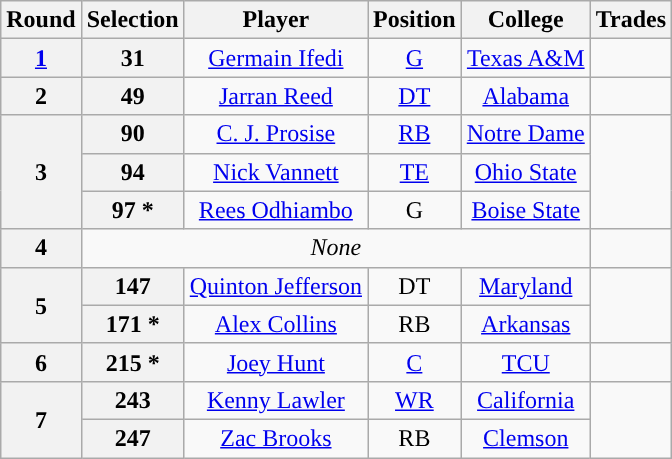<table class="wikitable" style="text-align:center">
<tr>
<th>Round</th>
<th>Selection</th>
<th>Player</th>
<th>Position</th>
<th>College</th>
<th>Trades</th>
</tr>
<tr>
<th><a href='#'>1</a></th>
<th>31</th>
<td><a href='#'>Germain Ifedi</a></td>
<td><a href='#'>G</a></td>
<td><a href='#'>Texas A&M</a></td>
<td></td>
</tr>
<tr>
<th>2</th>
<th>49</th>
<td><a href='#'>Jarran Reed</a></td>
<td><a href='#'>DT</a></td>
<td><a href='#'>Alabama</a></td>
<td></td>
</tr>
<tr>
<th rowspan=3>3</th>
<th>90</th>
<td><a href='#'>C. J. Prosise</a></td>
<td><a href='#'>RB</a></td>
<td><a href='#'>Notre Dame</a></td>
<td rowspan=3></td>
</tr>
<tr>
<th>94</th>
<td><a href='#'>Nick Vannett</a></td>
<td><a href='#'>TE</a></td>
<td><a href='#'>Ohio State</a></td>
</tr>
<tr>
<th>97 *</th>
<td><a href='#'>Rees Odhiambo</a></td>
<td>G</td>
<td><a href='#'>Boise State</a></td>
</tr>
<tr>
<th>4</th>
<td colspan=4 align=center><em>None</em></td>
<td></td>
</tr>
<tr>
<th rowspan=2>5</th>
<th>147</th>
<td><a href='#'>Quinton Jefferson</a></td>
<td>DT</td>
<td><a href='#'>Maryland</a></td>
<td rowspan=2> </td>
</tr>
<tr>
<th>171 *</th>
<td><a href='#'>Alex Collins</a></td>
<td>RB</td>
<td><a href='#'>Arkansas</a></td>
</tr>
<tr>
<th>6</th>
<th>215 *</th>
<td><a href='#'>Joey Hunt</a></td>
<td><a href='#'>C</a></td>
<td><a href='#'>TCU</a></td>
<td></td>
</tr>
<tr>
<th rowspan=2>7</th>
<th>243</th>
<td><a href='#'>Kenny Lawler</a></td>
<td><a href='#'>WR</a></td>
<td><a href='#'>California</a></td>
<td rowspan=2></td>
</tr>
<tr>
<th>247</th>
<td><a href='#'>Zac Brooks</a></td>
<td>RB</td>
<td><a href='#'>Clemson</a></td>
</tr>
</table>
